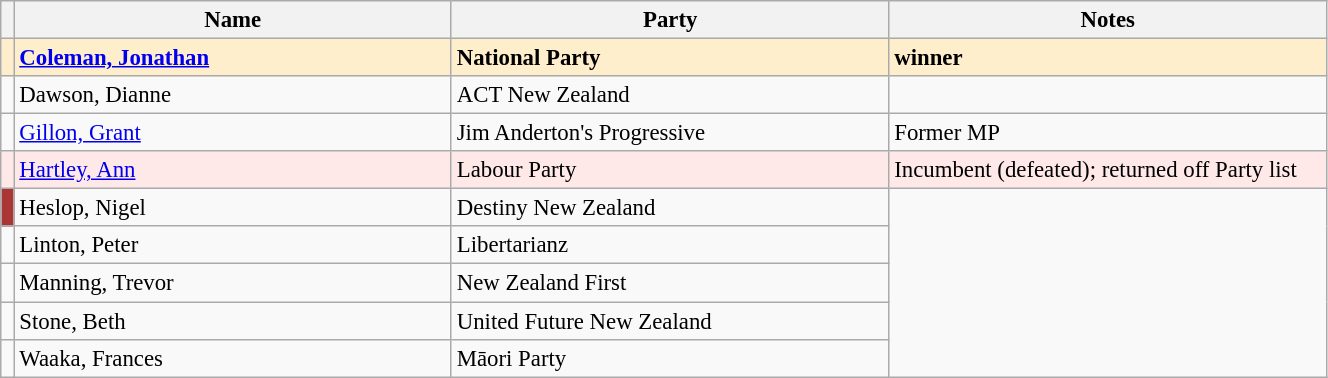<table class="wikitable" width="70%" style="font-size:95%;">
<tr>
<th width=1%></th>
<th width=33%>Name</th>
<th width=33%>Party</th>
<th width=33%>Notes</th>
</tr>
<tr ---- bgcolor=#FFEECC>
<td bgcolor=></td>
<td><strong><a href='#'>Coleman, Jonathan</a></strong></td>
<td><strong>National Party</strong></td>
<td><strong>winner</strong></td>
</tr>
<tr -->
<td bgcolor=></td>
<td>Dawson, Dianne</td>
<td>ACT New Zealand</td>
</tr>
<tr -->
<td bgcolor=></td>
<td><a href='#'>Gillon, Grant</a></td>
<td>Jim Anderton's Progressive</td>
<td>Former MP</td>
</tr>
<tr ---- bgcolor=#FFE8E8>
<td bgcolor=></td>
<td><a href='#'>Hartley, Ann</a></td>
<td>Labour Party</td>
<td>Incumbent (defeated); returned off Party list</td>
</tr>
<tr -->
<td bgcolor=#aa3535></td>
<td>Heslop, Nigel</td>
<td>Destiny New Zealand</td>
</tr>
<tr -->
<td bgcolor=></td>
<td>Linton, Peter</td>
<td>Libertarianz</td>
</tr>
<tr -->
<td bgcolor=></td>
<td>Manning, Trevor</td>
<td>New Zealand First</td>
</tr>
<tr -->
<td bgcolor=></td>
<td>Stone, Beth</td>
<td>United Future New Zealand</td>
</tr>
<tr -->
<td bgcolor=></td>
<td>Waaka, Frances</td>
<td>Māori Party</td>
</tr>
</table>
